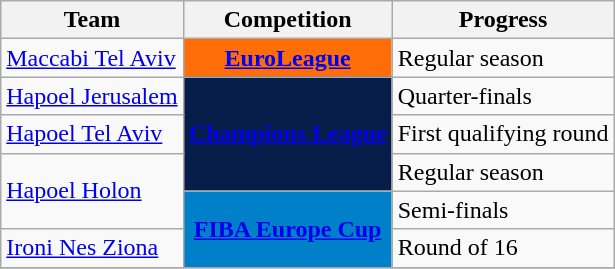<table class="wikitable sortable">
<tr>
<th>Team</th>
<th>Competition</th>
<th>Progress</th>
</tr>
<tr>
<td><a href='#'>Maccabi Tel Aviv</a></td>
<td style="background:#ff6d09;color:#ffffff;text-align:center"><strong><a href='#'><span>EuroLeague</span></a></strong></td>
<td>Regular season</td>
</tr>
<tr>
<td><a href='#'>Hapoel Jerusalem</a></td>
<td rowspan="3" style="background-color:#071D49;color:#D0D3D4;text-align:center"><strong><a href='#'><span>Champions League</span></a></strong></td>
<td>Quarter-finals</td>
</tr>
<tr>
<td><a href='#'>Hapoel Tel Aviv</a></td>
<td>First qualifying round</td>
</tr>
<tr>
<td rowspan=2><a href='#'>Hapoel Holon</a></td>
<td>Regular season</td>
</tr>
<tr>
<td rowspan=2 style="background-color:#0080C8;color:#D0D3D4;text-align:center"><strong><a href='#'><span>FIBA Europe Cup</span></a></strong></td>
<td>Semi-finals</td>
</tr>
<tr>
<td><a href='#'>Ironi Nes Ziona</a></td>
<td>Round of 16</td>
</tr>
<tr>
</tr>
</table>
